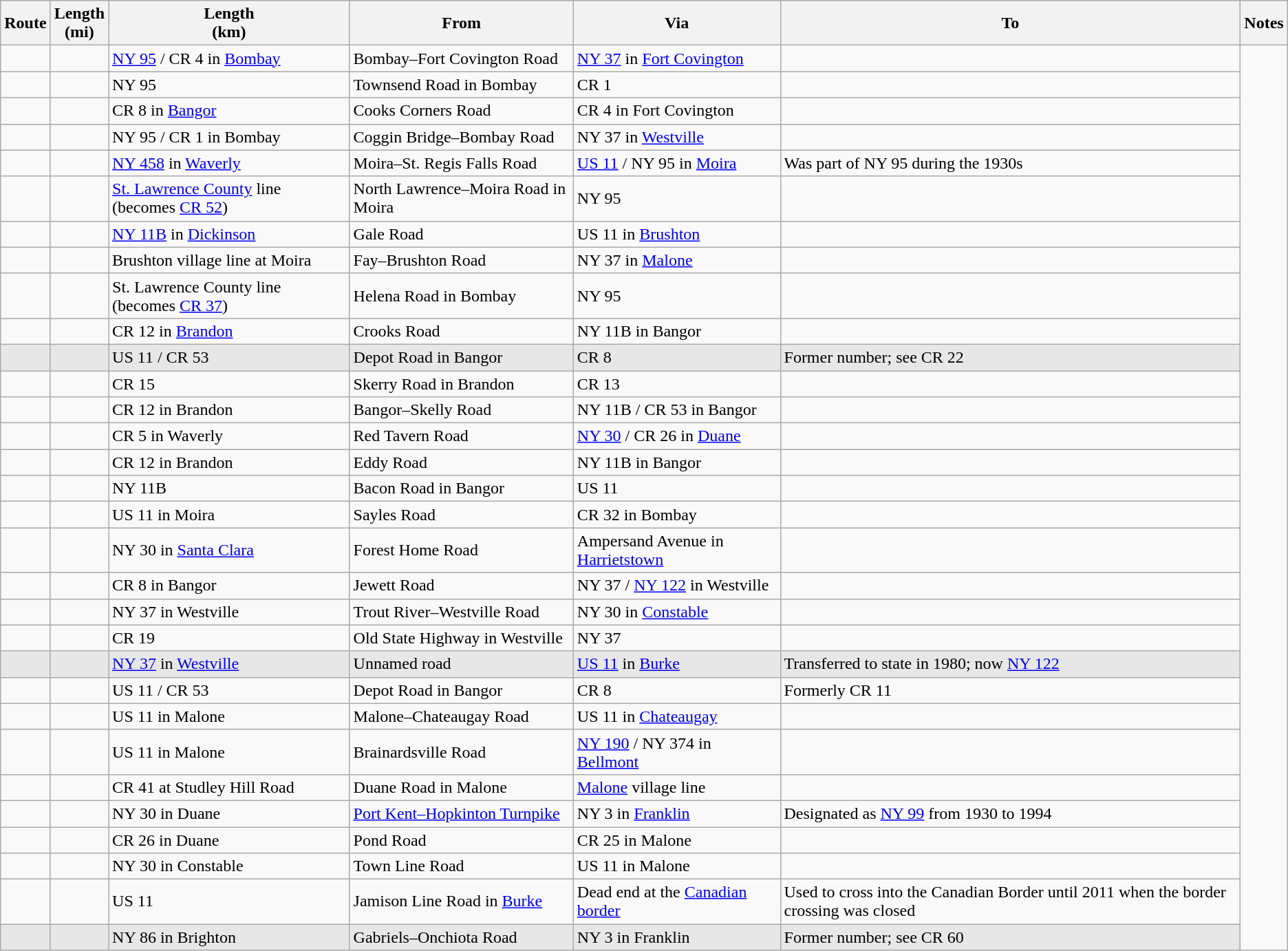<table class="wikitable sortable">
<tr>
<th>Route</th>
<th>Length<br>(mi)</th>
<th>Length<br>(km)</th>
<th class="unsortable">From</th>
<th class="unsortable">Via</th>
<th class="unsortable">To</th>
<th class="unsortable">Notes</th>
</tr>
<tr>
<td id="1"></td>
<td></td>
<td><a href='#'>NY&nbsp;95</a> / CR 4 in <a href='#'>Bombay</a></td>
<td>Bombay–Fort Covington Road</td>
<td><a href='#'>NY&nbsp;37</a> in <a href='#'>Fort Covington</a></td>
<td></td>
</tr>
<tr>
<td id="2"></td>
<td></td>
<td>NY 95</td>
<td>Townsend Road in Bombay</td>
<td>CR 1</td>
<td></td>
</tr>
<tr>
<td id="3"></td>
<td></td>
<td>CR 8 in <a href='#'>Bangor</a></td>
<td>Cooks Corners Road</td>
<td>CR 4 in Fort Covington</td>
<td></td>
</tr>
<tr>
<td id="4"></td>
<td></td>
<td>NY 95 / CR 1 in Bombay</td>
<td>Coggin Bridge–Bombay Road</td>
<td>NY 37 in <a href='#'>Westville</a></td>
<td></td>
</tr>
<tr>
<td id="5"></td>
<td></td>
<td><a href='#'>NY&nbsp;458</a> in <a href='#'>Waverly</a></td>
<td>Moira–St. Regis Falls Road</td>
<td><a href='#'>US 11</a> / NY 95 in <a href='#'>Moira</a></td>
<td>Was part of NY 95 during the 1930s</td>
</tr>
<tr>
<td id="6"></td>
<td></td>
<td><a href='#'>St. Lawrence County</a> line (becomes <a href='#'>CR 52</a>)</td>
<td>North Lawrence–Moira Road in Moira</td>
<td>NY 95</td>
<td></td>
</tr>
<tr>
<td id="7"></td>
<td></td>
<td><a href='#'>NY&nbsp;11B</a> in <a href='#'>Dickinson</a></td>
<td>Gale Road</td>
<td>US 11 in <a href='#'>Brushton</a></td>
<td></td>
</tr>
<tr>
<td id="8"></td>
<td></td>
<td>Brushton village line at Moira</td>
<td>Fay–Brushton Road</td>
<td>NY 37 in <a href='#'>Malone</a></td>
<td></td>
</tr>
<tr>
<td id="9"></td>
<td></td>
<td>St. Lawrence County line (becomes <a href='#'>CR 37</a>)</td>
<td>Helena Road in Bombay</td>
<td>NY 95</td>
<td></td>
</tr>
<tr>
<td id="10"></td>
<td></td>
<td>CR 12 in <a href='#'>Brandon</a></td>
<td>Crooks Road</td>
<td>NY 11B in Bangor</td>
<td></td>
</tr>
<tr bgcolor="#e7e7e7">
<td id="11"></td>
<td></td>
<td>US 11 / CR 53</td>
<td>Depot Road in Bangor</td>
<td>CR 8</td>
<td>Former number; see CR 22</td>
</tr>
<tr>
<td id="12"></td>
<td></td>
<td>CR 15</td>
<td>Skerry Road in Brandon</td>
<td>CR 13</td>
<td></td>
</tr>
<tr>
<td id="13"></td>
<td></td>
<td>CR 12 in Brandon</td>
<td>Bangor–Skelly Road</td>
<td>NY 11B / CR 53 in Bangor</td>
<td></td>
</tr>
<tr>
<td id="14"></td>
<td></td>
<td>CR 5 in Waverly</td>
<td>Red Tavern Road</td>
<td><a href='#'>NY&nbsp;30</a> / CR 26 in <a href='#'>Duane</a></td>
<td></td>
</tr>
<tr>
<td id="15"></td>
<td></td>
<td>CR 12 in Brandon</td>
<td>Eddy Road</td>
<td>NY 11B in Bangor</td>
<td></td>
</tr>
<tr>
<td id="16"></td>
<td></td>
<td>NY 11B</td>
<td>Bacon Road in Bangor</td>
<td>US 11</td>
<td></td>
</tr>
<tr>
<td id="17"></td>
<td></td>
<td>US 11 in Moira</td>
<td>Sayles Road</td>
<td>CR 32 in Bombay</td>
<td></td>
</tr>
<tr>
<td id="18"></td>
<td></td>
<td>NY 30 in <a href='#'>Santa Clara</a></td>
<td>Forest Home Road</td>
<td>Ampersand Avenue in <a href='#'>Harrietstown</a></td>
<td></td>
</tr>
<tr>
<td id="19"></td>
<td></td>
<td>CR 8 in Bangor</td>
<td>Jewett Road</td>
<td>NY 37 / <a href='#'>NY&nbsp;122</a> in Westville</td>
<td></td>
</tr>
<tr>
<td id="20"></td>
<td></td>
<td>NY 37 in Westville</td>
<td>Trout River–Westville Road</td>
<td>NY 30 in <a href='#'>Constable</a></td>
<td></td>
</tr>
<tr>
<td id="21"></td>
<td></td>
<td>CR 19</td>
<td>Old State Highway in Westville</td>
<td>NY 37</td>
<td></td>
</tr>
<tr bgcolor="#e7e7e7">
<td id="22-1"></td>
<td></td>
<td><a href='#'>NY&nbsp;37</a> in <a href='#'>Westville</a></td>
<td>Unnamed road</td>
<td><a href='#'>US 11</a> in <a href='#'>Burke</a></td>
<td>Transferred to state in 1980; now <a href='#'>NY&nbsp;122</a></td>
</tr>
<tr>
<td id="22"></td>
<td></td>
<td>US 11 / CR 53</td>
<td>Depot Road in Bangor</td>
<td>CR 8</td>
<td>Formerly CR 11</td>
</tr>
<tr>
<td id="23"></td>
<td></td>
<td>US 11 in Malone</td>
<td>Malone–Chateaugay Road</td>
<td>US 11 in <a href='#'>Chateaugay</a></td>
<td></td>
</tr>
<tr>
<td id="24"></td>
<td></td>
<td>US 11 in Malone</td>
<td>Brainardsville Road</td>
<td><a href='#'>NY&nbsp;190</a> / NY 374 in <a href='#'>Bellmont</a></td>
<td></td>
</tr>
<tr>
<td id="25"></td>
<td></td>
<td>CR 41 at Studley Hill Road</td>
<td>Duane Road in Malone</td>
<td><a href='#'>Malone</a> village line</td>
<td></td>
</tr>
<tr>
<td id="26"></td>
<td></td>
<td>NY 30 in Duane</td>
<td><a href='#'>Port Kent–Hopkinton Turnpike</a></td>
<td>NY 3 in <a href='#'>Franklin</a></td>
<td>Designated as <a href='#'>NY&nbsp;99</a> from 1930 to 1994</td>
</tr>
<tr>
<td id="27"></td>
<td></td>
<td>CR 26 in Duane</td>
<td>Pond Road</td>
<td>CR 25 in Malone</td>
<td></td>
</tr>
<tr>
<td id="28"></td>
<td></td>
<td>NY 30 in Constable</td>
<td>Town Line Road</td>
<td>US 11 in Malone</td>
<td></td>
</tr>
<tr>
<td id="29"></td>
<td></td>
<td>US 11</td>
<td>Jamison Line Road in <a href='#'>Burke</a></td>
<td>Dead end at the <a href='#'>Canadian border</a></td>
<td>Used to cross into the Canadian Border until 2011 when the border crossing was closed</td>
</tr>
<tr bgcolor="#e7e7e7">
<td id="30"></td>
<td></td>
<td>NY 86 in Brighton</td>
<td>Gabriels–Onchiota Road</td>
<td>NY 3 in Franklin</td>
<td>Former number; see CR 60</td>
</tr>
</table>
